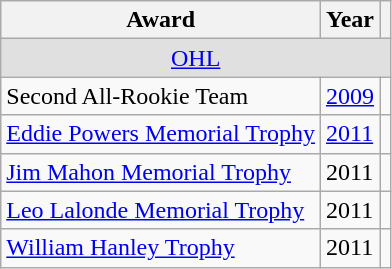<table class="wikitable">
<tr>
<th>Award</th>
<th>Year</th>
<th></th>
</tr>
<tr ALIGN="center" bgcolor="#e0e0e0">
<td colspan="3"><a href='#'>OHL</a></td>
</tr>
<tr>
<td>Second All-Rookie Team</td>
<td><a href='#'>2009</a></td>
<td></td>
</tr>
<tr>
<td><a href='#'>Eddie Powers Memorial Trophy</a></td>
<td><a href='#'>2011</a></td>
<td></td>
</tr>
<tr>
<td><a href='#'>Jim Mahon Memorial Trophy</a></td>
<td>2011</td>
<td></td>
</tr>
<tr>
<td><a href='#'>Leo Lalonde Memorial Trophy</a></td>
<td>2011</td>
<td></td>
</tr>
<tr>
<td><a href='#'>William Hanley Trophy</a></td>
<td>2011</td>
<td></td>
</tr>
</table>
